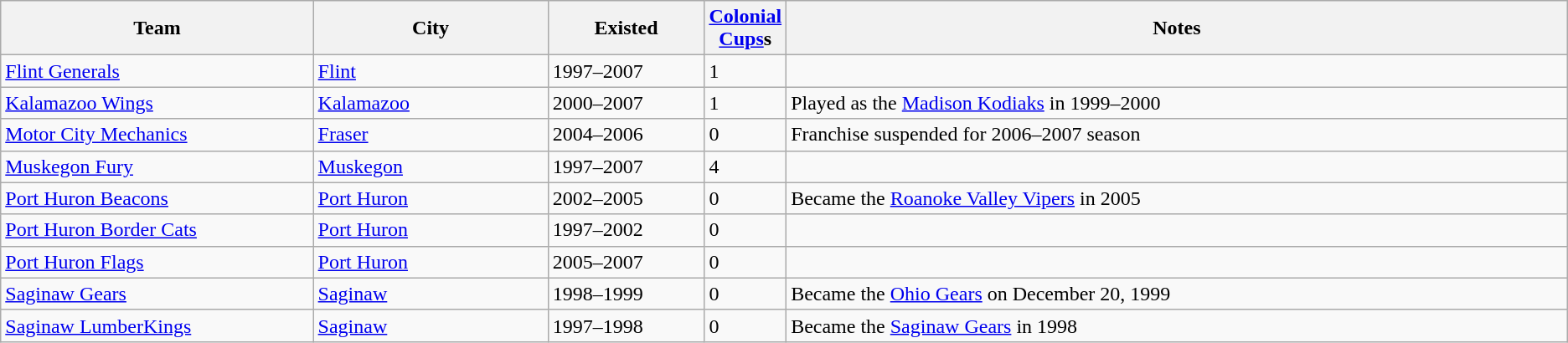<table class="wikitable">
<tr>
<th bgcolor="#DDDDFF" width="20%">Team</th>
<th bgcolor="#DDDDFF" width="15%">City</th>
<th bgcolor="#DDDDFF" width="10%">Existed</th>
<th bgcolor="#DDDDFF" width="5%"><a href='#'>Colonial Cups</a>s</th>
<th bgcolor="#DDDDFF" width="50%">Notes</th>
</tr>
<tr>
<td><a href='#'>Flint Generals</a></td>
<td><a href='#'>Flint</a></td>
<td>1997–2007</td>
<td>1</td>
<td></td>
</tr>
<tr>
<td><a href='#'>Kalamazoo Wings</a></td>
<td><a href='#'>Kalamazoo</a></td>
<td>2000–2007</td>
<td>1</td>
<td>Played as the <a href='#'>Madison Kodiaks</a> in 1999–2000</td>
</tr>
<tr>
<td><a href='#'>Motor City Mechanics</a></td>
<td><a href='#'>Fraser</a></td>
<td>2004–2006</td>
<td>0</td>
<td>Franchise suspended for 2006–2007 season</td>
</tr>
<tr>
<td><a href='#'>Muskegon Fury</a></td>
<td><a href='#'>Muskegon</a></td>
<td>1997–2007</td>
<td>4</td>
<td></td>
</tr>
<tr>
<td><a href='#'>Port Huron Beacons</a></td>
<td><a href='#'>Port Huron</a></td>
<td>2002–2005</td>
<td>0</td>
<td>Became the <a href='#'>Roanoke Valley Vipers</a> in 2005</td>
</tr>
<tr>
<td><a href='#'>Port Huron Border Cats</a></td>
<td><a href='#'>Port Huron</a></td>
<td>1997–2002</td>
<td>0</td>
<td></td>
</tr>
<tr>
<td><a href='#'>Port Huron Flags</a></td>
<td><a href='#'>Port Huron</a></td>
<td>2005–2007</td>
<td>0</td>
<td></td>
</tr>
<tr>
<td><a href='#'>Saginaw Gears</a></td>
<td><a href='#'>Saginaw</a></td>
<td>1998–1999</td>
<td>0</td>
<td>Became the <a href='#'>Ohio Gears</a> on December 20, 1999</td>
</tr>
<tr>
<td><a href='#'>Saginaw LumberKings</a></td>
<td><a href='#'>Saginaw</a></td>
<td>1997–1998</td>
<td>0</td>
<td>Became the <a href='#'>Saginaw Gears</a> in 1998</td>
</tr>
</table>
